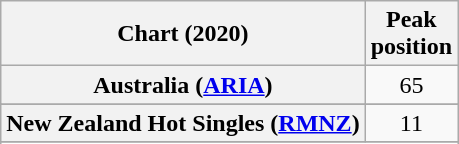<table class="wikitable sortable plainrowheaders" style="text-align:center">
<tr>
<th scope="col">Chart (2020)</th>
<th scope="col">Peak<br>position</th>
</tr>
<tr>
<th scope="row">Australia (<a href='#'>ARIA</a>)</th>
<td>65</td>
</tr>
<tr>
</tr>
<tr>
</tr>
<tr>
<th scope="row">New Zealand Hot Singles (<a href='#'>RMNZ</a>)</th>
<td>11</td>
</tr>
<tr>
</tr>
<tr>
</tr>
</table>
